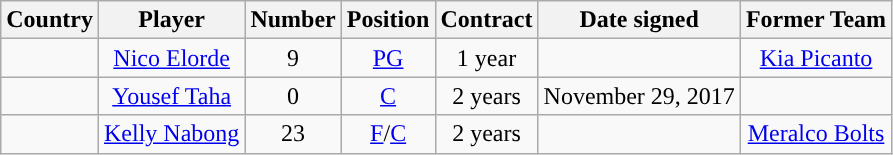<table class="wikitable sortable sortable">
<tr>
<th>Country</th>
<th>Player</th>
<th>Number</th>
<th>Position</th>
<th>Contract</th>
<th>Date signed</th>
<th>Former Team</th>
</tr>
<tr>
<td align=center></td>
<td align=center><a href='#'>Nico Elorde</a></td>
<td align=center>9</td>
<td align=center><a href='#'>PG</a></td>
<td align=center>1 year</td>
<td></td>
<td align=center><a href='#'>Kia Picanto</a></td>
</tr>
<tr>
<td align=center></td>
<td align=center><a href='#'>Yousef Taha</a></td>
<td align=center>0</td>
<td align=center><a href='#'>C</a></td>
<td align=center>2 years</td>
<td align=center>November 29, 2017</td>
<td></td>
</tr>
<tr>
<td align=center></td>
<td align=center><a href='#'>Kelly Nabong</a></td>
<td align=center>23</td>
<td align=center><a href='#'>F</a>/<a href='#'>C</a></td>
<td align=center>2 years</td>
<td></td>
<td align=center><a href='#'>Meralco Bolts</a></td>
</tr>
</table>
